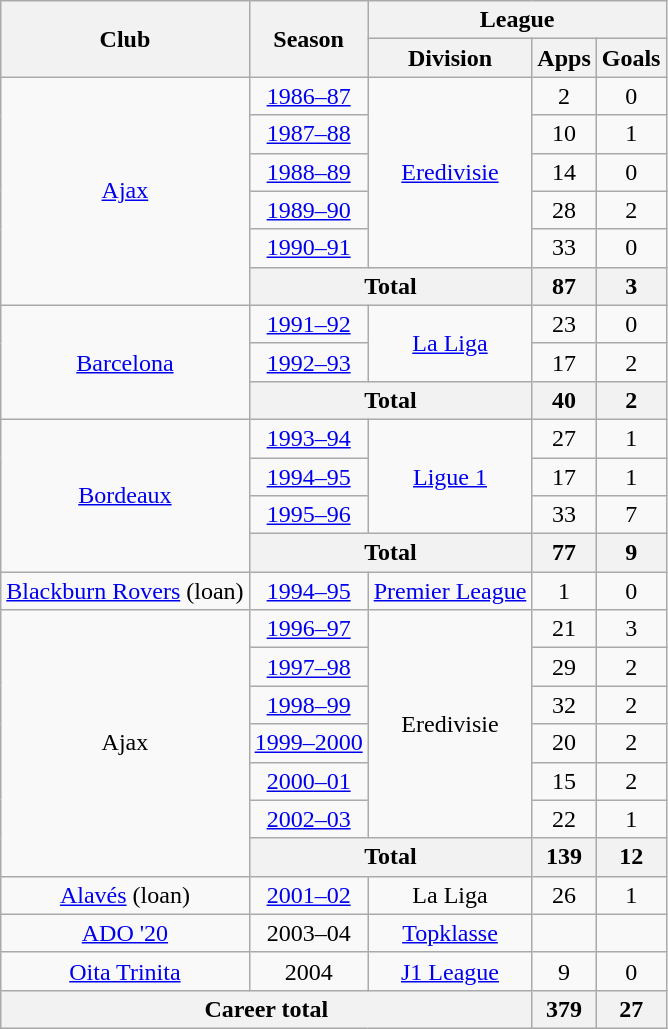<table class="wikitable" style="text-align: center">
<tr>
<th rowspan="2">Club</th>
<th rowspan="2">Season</th>
<th colspan="3">League</th>
</tr>
<tr>
<th>Division</th>
<th>Apps</th>
<th>Goals</th>
</tr>
<tr>
<td rowspan="6"><a href='#'>Ajax</a></td>
<td><a href='#'>1986–87</a></td>
<td rowspan="5"><a href='#'>Eredivisie</a></td>
<td>2</td>
<td>0</td>
</tr>
<tr>
<td><a href='#'>1987–88</a></td>
<td>10</td>
<td>1</td>
</tr>
<tr>
<td><a href='#'>1988–89</a></td>
<td>14</td>
<td>0</td>
</tr>
<tr>
<td><a href='#'>1989–90</a></td>
<td>28</td>
<td>2</td>
</tr>
<tr>
<td><a href='#'>1990–91</a></td>
<td>33</td>
<td>0</td>
</tr>
<tr>
<th colspan="2">Total</th>
<th>87</th>
<th>3</th>
</tr>
<tr>
<td rowspan="3"><a href='#'>Barcelona</a></td>
<td><a href='#'>1991–92</a></td>
<td rowspan="2"><a href='#'>La Liga</a></td>
<td>23</td>
<td>0</td>
</tr>
<tr>
<td><a href='#'>1992–93</a></td>
<td>17</td>
<td>2</td>
</tr>
<tr>
<th colspan="2">Total</th>
<th>40</th>
<th>2</th>
</tr>
<tr>
<td rowspan="4"><a href='#'>Bordeaux</a></td>
<td><a href='#'>1993–94</a></td>
<td rowspan="3"><a href='#'>Ligue 1</a></td>
<td>27</td>
<td>1</td>
</tr>
<tr>
<td><a href='#'>1994–95</a></td>
<td>17</td>
<td>1</td>
</tr>
<tr>
<td><a href='#'>1995–96</a></td>
<td>33</td>
<td>7</td>
</tr>
<tr>
<th colspan="2">Total</th>
<th>77</th>
<th>9</th>
</tr>
<tr>
<td><a href='#'>Blackburn Rovers</a> (loan)</td>
<td><a href='#'>1994–95</a></td>
<td><a href='#'>Premier League</a></td>
<td>1</td>
<td>0</td>
</tr>
<tr>
<td rowspan="7">Ajax</td>
<td><a href='#'>1996–97</a></td>
<td rowspan="6">Eredivisie</td>
<td>21</td>
<td>3</td>
</tr>
<tr>
<td><a href='#'>1997–98</a></td>
<td>29</td>
<td>2</td>
</tr>
<tr>
<td><a href='#'>1998–99</a></td>
<td>32</td>
<td>2</td>
</tr>
<tr>
<td><a href='#'>1999–2000</a></td>
<td>20</td>
<td>2</td>
</tr>
<tr>
<td><a href='#'>2000–01</a></td>
<td>15</td>
<td>2</td>
</tr>
<tr>
<td><a href='#'>2002–03</a></td>
<td>22</td>
<td>1</td>
</tr>
<tr>
<th colspan="2">Total</th>
<th>139</th>
<th>12</th>
</tr>
<tr>
<td><a href='#'>Alavés</a> (loan)</td>
<td><a href='#'>2001–02</a></td>
<td>La Liga</td>
<td>26</td>
<td>1</td>
</tr>
<tr>
<td><a href='#'>ADO '20</a></td>
<td>2003–04</td>
<td><a href='#'>Topklasse</a></td>
<td></td>
<td></td>
</tr>
<tr>
<td><a href='#'>Oita Trinita</a></td>
<td>2004</td>
<td><a href='#'>J1 League</a></td>
<td>9</td>
<td>0</td>
</tr>
<tr>
<th colspan="3">Career total</th>
<th>379</th>
<th>27</th>
</tr>
</table>
